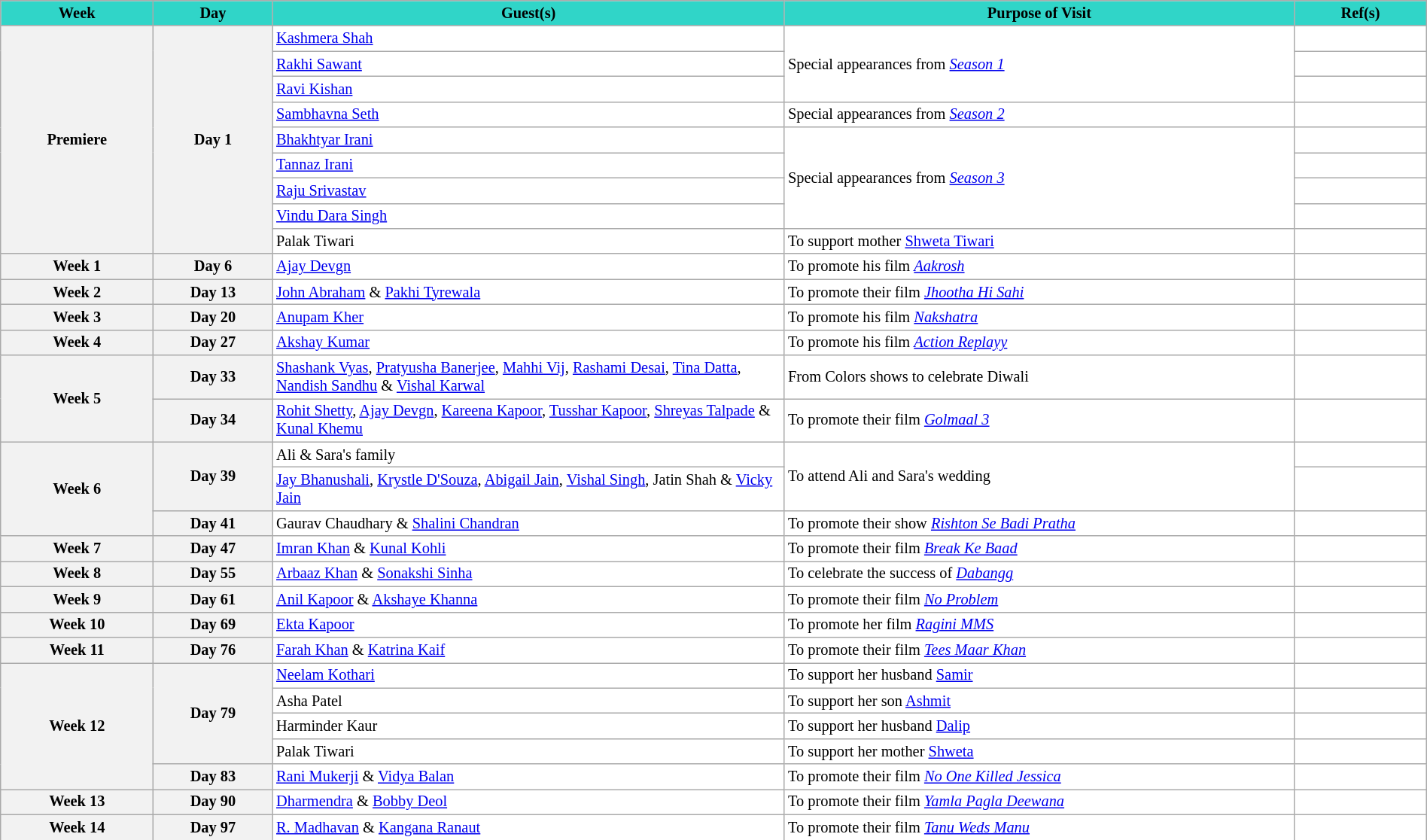<table class="wikitable" style="margin: 1em 1em 1em 0;font-size:85%; background: white; width:100%;">
<tr>
<th style="background:#30D5C8; color:#000; width:1%;">Week</th>
<th style="background:#30D5C8; color:#000; width:1%;">Day</th>
<th style="background:#30D5C8; color:#000; width:5%;">Guest(s)</th>
<th style="background:#30D5C8; color:#000; width:5%;">Purpose of Visit</th>
<th style="background:#30D5C8; color:#000; width:1%;">Ref(s)</th>
</tr>
<tr>
<th rowspan="9">Premiere</th>
<th rowspan="9">Day 1</th>
<td><a href='#'>Kashmera Shah</a></td>
<td rowspan="3">Special appearances from <em><a href='#'>Season 1</a></em></td>
<td></td>
</tr>
<tr>
<td><a href='#'>Rakhi Sawant</a></td>
<td></td>
</tr>
<tr>
<td><a href='#'>Ravi Kishan</a></td>
<td></td>
</tr>
<tr>
<td><a href='#'>Sambhavna Seth</a></td>
<td>Special appearances from <em><a href='#'>Season 2</a></em></td>
<td></td>
</tr>
<tr>
<td><a href='#'>Bhakhtyar Irani</a></td>
<td rowspan="4">Special appearances from <em><a href='#'>Season 3</a></em></td>
<td></td>
</tr>
<tr>
<td><a href='#'>Tannaz Irani</a></td>
<td></td>
</tr>
<tr>
<td><a href='#'>Raju Srivastav</a></td>
<td></td>
</tr>
<tr>
<td><a href='#'>Vindu Dara Singh</a></td>
<td></td>
</tr>
<tr>
<td>Palak Tiwari</td>
<td>To support mother <a href='#'>Shweta Tiwari</a></td>
<td></td>
</tr>
<tr>
<th>Week 1</th>
<th>Day 6</th>
<td><a href='#'>Ajay Devgn</a></td>
<td>To promote his film <em><a href='#'>Aakrosh</a></em></td>
<td></td>
</tr>
<tr>
<th>Week 2</th>
<th>Day 13</th>
<td><a href='#'>John Abraham</a> & <a href='#'>Pakhi Tyrewala</a></td>
<td>To promote their film <em><a href='#'>Jhootha Hi Sahi</a></em></td>
<td></td>
</tr>
<tr>
<th>Week 3</th>
<th>Day 20</th>
<td><a href='#'>Anupam Kher</a></td>
<td>To promote his film <em><a href='#'>Nakshatra</a></em></td>
<td></td>
</tr>
<tr>
<th>Week 4</th>
<th>Day 27</th>
<td><a href='#'>Akshay Kumar</a></td>
<td>To promote his film <em><a href='#'>Action Replayy</a></em></td>
<td></td>
</tr>
<tr>
<th rowspan="2">Week 5</th>
<th>Day 33</th>
<td><a href='#'>Shashank Vyas</a>, <a href='#'>Pratyusha Banerjee</a>, <a href='#'>Mahhi Vij</a>, <a href='#'>Rashami Desai</a>, <a href='#'>Tina Datta</a>, <a href='#'>Nandish Sandhu</a> & <a href='#'>Vishal Karwal</a></td>
<td>From Colors shows to celebrate Diwali</td>
<td></td>
</tr>
<tr>
<th>Day 34</th>
<td><a href='#'>Rohit Shetty</a>, <a href='#'>Ajay Devgn</a>, <a href='#'>Kareena Kapoor</a>, <a href='#'>Tusshar Kapoor</a>, <a href='#'>Shreyas Talpade</a> & <a href='#'>Kunal Khemu</a></td>
<td>To promote their film <em><a href='#'>Golmaal 3</a></em></td>
<td></td>
</tr>
<tr>
<th rowspan="3">Week 6</th>
<th rowspan="2">Day 39</th>
<td>Ali & Sara's family</td>
<td rowspan="2">To attend Ali and Sara's wedding</td>
<td></td>
</tr>
<tr>
<td><a href='#'>Jay Bhanushali</a>, <a href='#'>Krystle D'Souza</a>, <a href='#'>Abigail Jain</a>, <a href='#'>Vishal Singh</a>, Jatin Shah & <a href='#'>Vicky Jain</a></td>
<td></td>
</tr>
<tr>
<th>Day 41</th>
<td>Gaurav Chaudhary & <a href='#'>Shalini Chandran</a></td>
<td>To promote their show <em><a href='#'>Rishton Se Badi Pratha</a></em></td>
<td></td>
</tr>
<tr>
<th>Week 7</th>
<th>Day 47</th>
<td><a href='#'>Imran Khan</a> & <a href='#'>Kunal Kohli</a></td>
<td>To promote their film <em><a href='#'>Break Ke Baad</a></em></td>
<td></td>
</tr>
<tr>
<th>Week 8</th>
<th>Day 55</th>
<td><a href='#'>Arbaaz Khan</a> & <a href='#'>Sonakshi Sinha</a></td>
<td>To celebrate the success of <em><a href='#'>Dabangg</a></em></td>
<td></td>
</tr>
<tr>
<th>Week 9</th>
<th>Day 61</th>
<td><a href='#'>Anil Kapoor</a> & <a href='#'>Akshaye Khanna</a></td>
<td>To promote their film <em><a href='#'>No Problem</a></em></td>
<td></td>
</tr>
<tr>
<th>Week 10</th>
<th>Day 69</th>
<td><a href='#'>Ekta Kapoor</a></td>
<td>To promote her film <em><a href='#'>Ragini MMS</a></em></td>
<td></td>
</tr>
<tr>
<th>Week 11</th>
<th>Day 76</th>
<td><a href='#'>Farah Khan</a> & <a href='#'>Katrina Kaif</a></td>
<td>To promote their film <em><a href='#'>Tees Maar Khan</a></em></td>
<td></td>
</tr>
<tr>
<th rowspan="5">Week 12</th>
<th rowspan="4">Day 79</th>
<td><a href='#'>Neelam Kothari</a></td>
<td>To support her husband <a href='#'>Samir</a></td>
<td></td>
</tr>
<tr>
<td>Asha Patel</td>
<td>To support her son <a href='#'>Ashmit</a></td>
<td></td>
</tr>
<tr>
<td>Harminder Kaur</td>
<td>To support her husband <a href='#'>Dalip</a></td>
<td></td>
</tr>
<tr>
<td>Palak Tiwari</td>
<td>To support her mother <a href='#'>Shweta</a></td>
<td></td>
</tr>
<tr>
<th>Day 83</th>
<td><a href='#'>Rani Mukerji</a> & <a href='#'>Vidya Balan</a></td>
<td>To promote their film <em><a href='#'>No One Killed Jessica</a></em></td>
<td></td>
</tr>
<tr>
<th>Week 13</th>
<th>Day 90</th>
<td><a href='#'>Dharmendra</a> & <a href='#'>Bobby Deol</a></td>
<td>To promote their film <em><a href='#'>Yamla Pagla Deewana</a></em></td>
<td></td>
</tr>
<tr>
<th>Week 14</th>
<th>Day 97</th>
<td><a href='#'>R. Madhavan</a> & <a href='#'>Kangana Ranaut</a></td>
<td>To promote their film <em><a href='#'>Tanu Weds Manu</a></em></td>
<td></td>
</tr>
</table>
